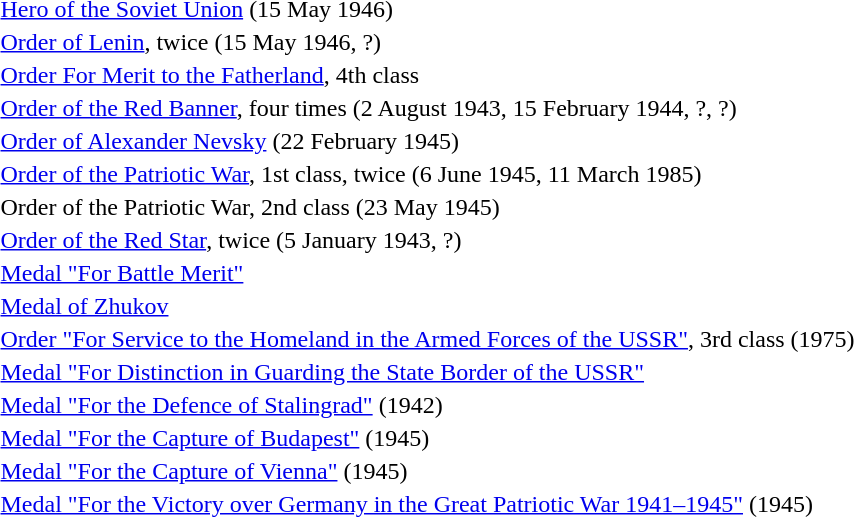<table>
<tr>
<td></td>
<td><a href='#'>Hero of the Soviet Union</a> (15 May 1946)</td>
</tr>
<tr>
<td></td>
<td><a href='#'>Order of Lenin</a>, twice (15 May 1946, ?)</td>
</tr>
<tr>
<td></td>
<td><a href='#'>Order For Merit to the Fatherland</a>, 4th class</td>
</tr>
<tr>
<td></td>
<td><a href='#'>Order of the Red Banner</a>, four times (2 August 1943, 15 February 1944, ?, ?)</td>
</tr>
<tr>
<td></td>
<td><a href='#'>Order of Alexander Nevsky</a> (22 February 1945)</td>
</tr>
<tr>
<td></td>
<td><a href='#'>Order of the Patriotic War</a>, 1st class, twice (6 June 1945, 11 March 1985)</td>
</tr>
<tr>
<td></td>
<td>Order of the Patriotic War, 2nd class (23 May 1945)</td>
</tr>
<tr>
<td></td>
<td><a href='#'>Order of the Red Star</a>, twice (5 January 1943, ?)</td>
</tr>
<tr>
<td></td>
<td><a href='#'>Medal "For Battle Merit"</a></td>
</tr>
<tr>
<td></td>
<td><a href='#'>Medal of Zhukov</a></td>
</tr>
<tr>
<td></td>
<td><a href='#'>Order "For Service to the Homeland in the Armed Forces of the USSR"</a>, 3rd class (1975)</td>
</tr>
<tr>
<td></td>
<td><a href='#'>Medal "For Distinction in Guarding the State Border of the USSR"</a></td>
</tr>
<tr>
<td></td>
<td><a href='#'>Medal "For the Defence of Stalingrad"</a> (1942)</td>
</tr>
<tr>
<td></td>
<td><a href='#'>Medal "For the Capture of Budapest"</a> (1945)</td>
</tr>
<tr>
<td></td>
<td><a href='#'>Medal "For the Capture of Vienna"</a> (1945)</td>
</tr>
<tr>
<td></td>
<td><a href='#'>Medal "For the Victory over Germany in the Great Patriotic War 1941–1945"</a> (1945)</td>
</tr>
<tr>
</tr>
</table>
